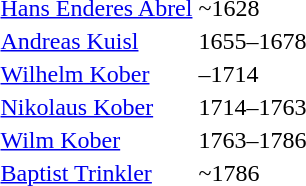<table>
<tr>
<td><a href='#'>Hans Enderes Abrel</a></td>
<td>~1628</td>
</tr>
<tr>
<td><a href='#'>Andreas Kuisl</a></td>
<td>1655–1678</td>
</tr>
<tr>
<td><a href='#'>Wilhelm Kober</a></td>
<td>–1714</td>
</tr>
<tr>
<td><a href='#'>Nikolaus Kober</a></td>
<td>1714–1763</td>
</tr>
<tr>
<td><a href='#'>Wilm Kober</a></td>
<td>1763–1786</td>
</tr>
<tr>
<td><a href='#'>Baptist Trinkler</a></td>
<td>~1786</td>
</tr>
<tr>
</tr>
</table>
